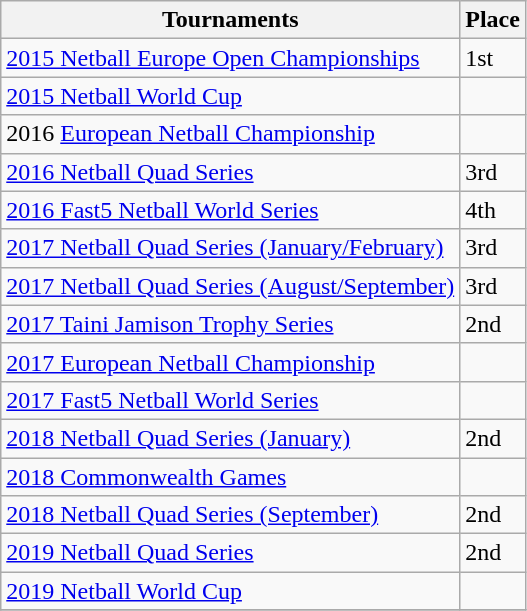<table class="wikitable collapsible">
<tr>
<th>Tournaments</th>
<th>Place</th>
</tr>
<tr>
<td><a href='#'>2015 Netball Europe Open Championships</a></td>
<td>1st</td>
</tr>
<tr>
<td><a href='#'>2015 Netball World Cup</a></td>
<td></td>
</tr>
<tr>
<td>2016 <a href='#'>European Netball Championship</a></td>
<td></td>
</tr>
<tr>
<td><a href='#'>2016 Netball Quad Series</a></td>
<td>3rd</td>
</tr>
<tr>
<td><a href='#'>2016 Fast5 Netball World Series</a></td>
<td>4th</td>
</tr>
<tr>
<td><a href='#'>2017 Netball Quad Series (January/February)</a></td>
<td>3rd</td>
</tr>
<tr>
<td><a href='#'>2017 Netball Quad Series (August/September)</a></td>
<td>3rd</td>
</tr>
<tr>
<td><a href='#'>2017 Taini Jamison Trophy Series</a></td>
<td>2nd</td>
</tr>
<tr>
<td><a href='#'>2017 European Netball Championship</a></td>
<td></td>
</tr>
<tr>
<td><a href='#'>2017 Fast5 Netball World Series</a></td>
<td></td>
</tr>
<tr>
<td><a href='#'>2018 Netball Quad Series (January)</a></td>
<td>2nd</td>
</tr>
<tr>
<td><a href='#'>2018 Commonwealth Games</a></td>
<td></td>
</tr>
<tr>
<td><a href='#'>2018 Netball Quad Series (September)</a></td>
<td>2nd</td>
</tr>
<tr>
<td><a href='#'>2019 Netball Quad Series</a></td>
<td>2nd</td>
</tr>
<tr>
<td><a href='#'>2019 Netball World Cup</a></td>
<td></td>
</tr>
<tr>
</tr>
</table>
